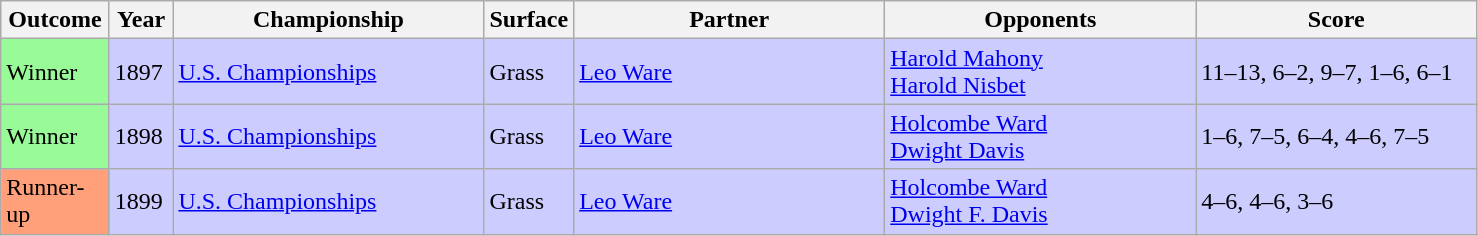<table class="sortable wikitable">
<tr>
<th style="width:65px">Outcome</th>
<th style="width:35px">Year</th>
<th style="width:200px">Championship</th>
<th style="width:50px">Surface</th>
<th style="width:200px">Partner</th>
<th style="width:200px">Opponents</th>
<th style="width:180px" class="unsortable">Score</th>
</tr>
<tr style="background:#ccf;">
<td style="background:#98fb98;">Winner</td>
<td>1897</td>
<td><a href='#'>U.S. Championships</a></td>
<td>Grass</td>
<td> <a href='#'>Leo Ware</a></td>
<td> <a href='#'>Harold Mahony</a> <br>  <a href='#'>Harold Nisbet</a></td>
<td>11–13, 6–2, 9–7, 1–6, 6–1</td>
</tr>
<tr style="background:#ccf;">
<td style="background:#98fb98;">Winner</td>
<td>1898</td>
<td><a href='#'>U.S. Championships</a></td>
<td>Grass</td>
<td> <a href='#'>Leo Ware</a></td>
<td> <a href='#'>Holcombe Ward</a> <br>  <a href='#'>Dwight Davis</a></td>
<td>1–6, 7–5, 6–4, 4–6, 7–5</td>
</tr>
<tr style="background:#ccf;">
<td style="background:#ffa07a;">Runner-up</td>
<td>1899</td>
<td><a href='#'>U.S. Championships</a></td>
<td>Grass</td>
<td> <a href='#'>Leo Ware</a></td>
<td> <a href='#'>Holcombe Ward</a> <br>  <a href='#'>Dwight F. Davis</a></td>
<td>4–6, 4–6, 3–6</td>
</tr>
</table>
